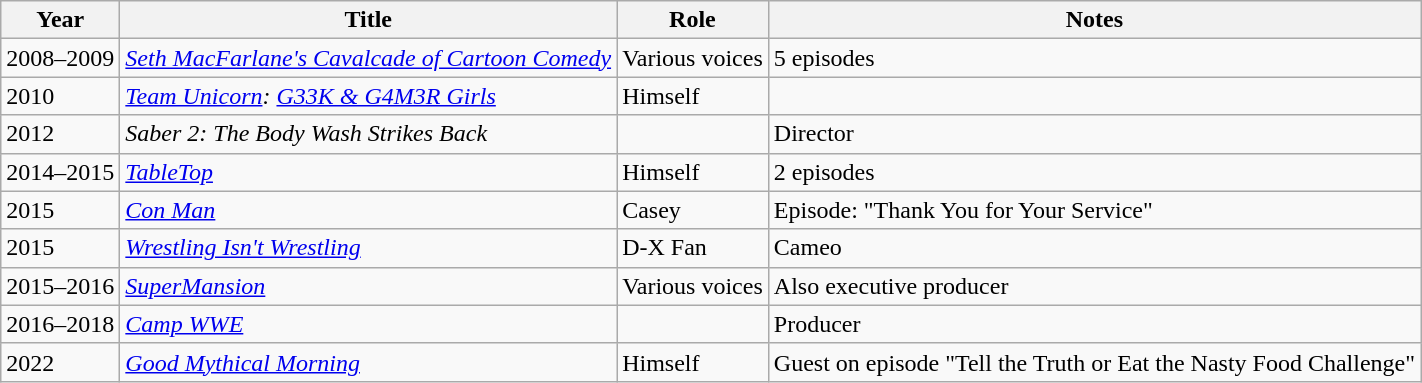<table class="wikitable sortable">
<tr>
<th>Year</th>
<th>Title</th>
<th>Role</th>
<th>Notes</th>
</tr>
<tr>
<td>2008–2009</td>
<td><em><a href='#'>Seth MacFarlane's Cavalcade of Cartoon Comedy</a></em></td>
<td>Various voices</td>
<td>5 episodes</td>
</tr>
<tr>
<td>2010</td>
<td><em><a href='#'>Team Unicorn</a>: <a href='#'>G33K & G4M3R Girls</a></em></td>
<td>Himself</td>
<td></td>
</tr>
<tr>
<td>2012</td>
<td><em>Saber 2: The Body Wash Strikes Back</em></td>
<td></td>
<td>Director</td>
</tr>
<tr>
<td>2014–2015</td>
<td><em><a href='#'>TableTop</a></em></td>
<td>Himself</td>
<td>2 episodes</td>
</tr>
<tr>
<td>2015</td>
<td><em><a href='#'>Con Man</a></em></td>
<td>Casey</td>
<td>Episode: "Thank You for Your Service"</td>
</tr>
<tr>
<td>2015</td>
<td><em><a href='#'>Wrestling Isn't Wrestling</a></em></td>
<td>D-X Fan</td>
<td>Cameo</td>
</tr>
<tr>
<td>2015–2016</td>
<td><em><a href='#'>SuperMansion</a></em></td>
<td>Various voices</td>
<td>Also executive producer</td>
</tr>
<tr>
<td>2016–2018</td>
<td><em><a href='#'>Camp WWE</a></em></td>
<td></td>
<td>Producer</td>
</tr>
<tr>
<td>2022</td>
<td><em><a href='#'>Good Mythical Morning</a></td>
<td>Himself</td>
<td>Guest on episode "Tell the Truth or Eat the Nasty Food Challenge"</td>
</tr>
</table>
